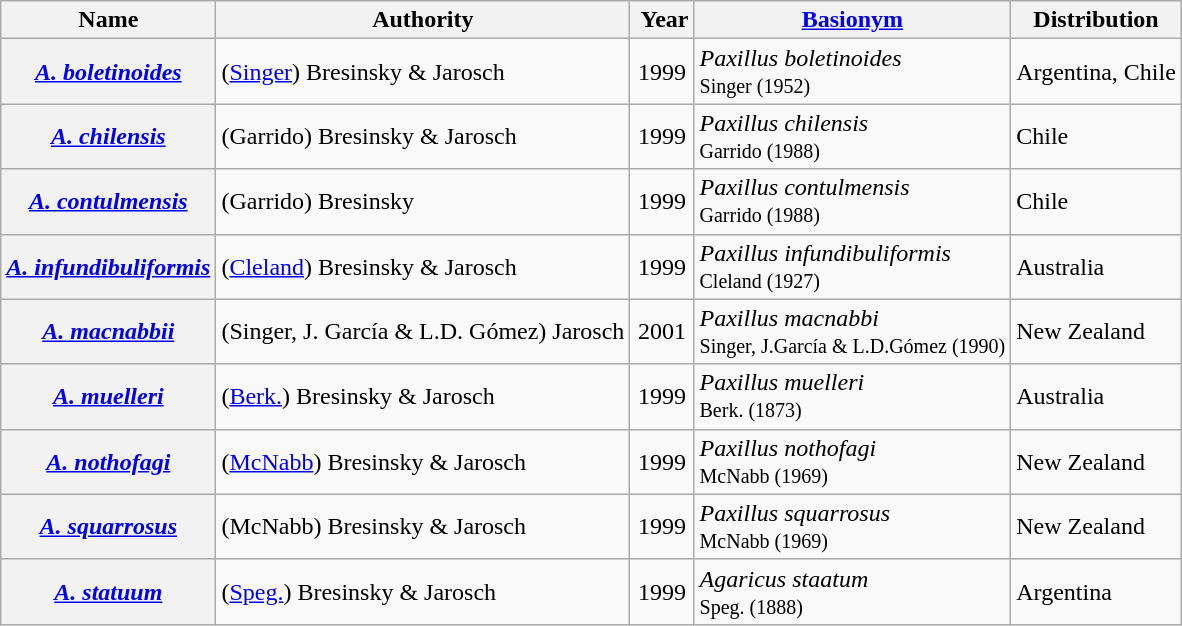<table class="wikitable plainrowheaders" border="1">
<tr>
<th scope="col">Name</th>
<th scope="col">Authority</th>
<th scope="col"> Year</th>
<th scope="col"><a href='#'>Basionym</a></th>
<th class="unsortable" scope="col">Distribution</th>
</tr>
<tr>
<th scope="row"><em><a href='#'>A. boletinoides</a></em></th>
<td>(<a href='#'>Singer</a>) Bresinsky & Jarosch</td>
<td style="text-align:center;">1999</td>
<td><em>Paxillus boletinoides</em><br><small>Singer (1952)</small></td>
<td>Argentina, Chile</td>
</tr>
<tr>
<th scope="row"><em><a href='#'>A. chilensis</a></em></th>
<td>(Garrido) Bresinsky & Jarosch</td>
<td style="text-align:center;">1999</td>
<td><em>Paxillus chilensis</em><br><small>Garrido (1988)</small></td>
<td>Chile</td>
</tr>
<tr>
<th scope="row"><em><a href='#'>A. contulmensis</a></em></th>
<td>(Garrido) Bresinsky</td>
<td style="text-align:center;">1999</td>
<td><em>Paxillus contulmensis</em><br><small>Garrido (1988)</small></td>
<td>Chile</td>
</tr>
<tr>
<th scope="row"><em><a href='#'>A. infundibuliformis</a></em></th>
<td>(<a href='#'>Cleland</a>) Bresinsky & Jarosch</td>
<td style="text-align:center;">1999</td>
<td><em>Paxillus infundibuliformis</em><br><small>Cleland (1927)</small></td>
<td>Australia</td>
</tr>
<tr>
<th scope="row"><em><a href='#'>A. macnabbii</a></em></th>
<td>(Singer, J. García & L.D. Gómez) Jarosch</td>
<td style="text-align:center;">2001</td>
<td><em>Paxillus macnabbi</em><br><small>Singer, J.García & L.D.Gómez (1990)</small></td>
<td>New Zealand</td>
</tr>
<tr>
<th scope="row"><em><a href='#'>A. muelleri</a></em></th>
<td>(<a href='#'>Berk.</a>) Bresinsky & Jarosch</td>
<td style="text-align:center;">1999</td>
<td><em>Paxillus muelleri</em><br><small>Berk. (1873)</small></td>
<td>Australia</td>
</tr>
<tr>
<th scope="row"><em><a href='#'>A. nothofagi</a></em></th>
<td>(<a href='#'>McNabb</a>) Bresinsky & Jarosch</td>
<td style="text-align:center;">1999</td>
<td><em>Paxillus nothofagi</em><br><small>McNabb (1969)</small></td>
<td>New Zealand</td>
</tr>
<tr>
<th scope="row"><em><a href='#'>A. squarrosus</a></em></th>
<td>(McNabb) Bresinsky & Jarosch</td>
<td style="text-align:center;">1999</td>
<td><em>Paxillus squarrosus</em><br><small>McNabb (1969)</small></td>
<td>New Zealand</td>
</tr>
<tr>
<th scope="row"><em><a href='#'>A. statuum</a></em></th>
<td>(<a href='#'>Speg.</a>) Bresinsky & Jarosch</td>
<td style="text-align:center;">1999</td>
<td><em>Agaricus staatum</em><br><small>Speg. (1888)</small></td>
<td>Argentina</td>
</tr>
</table>
